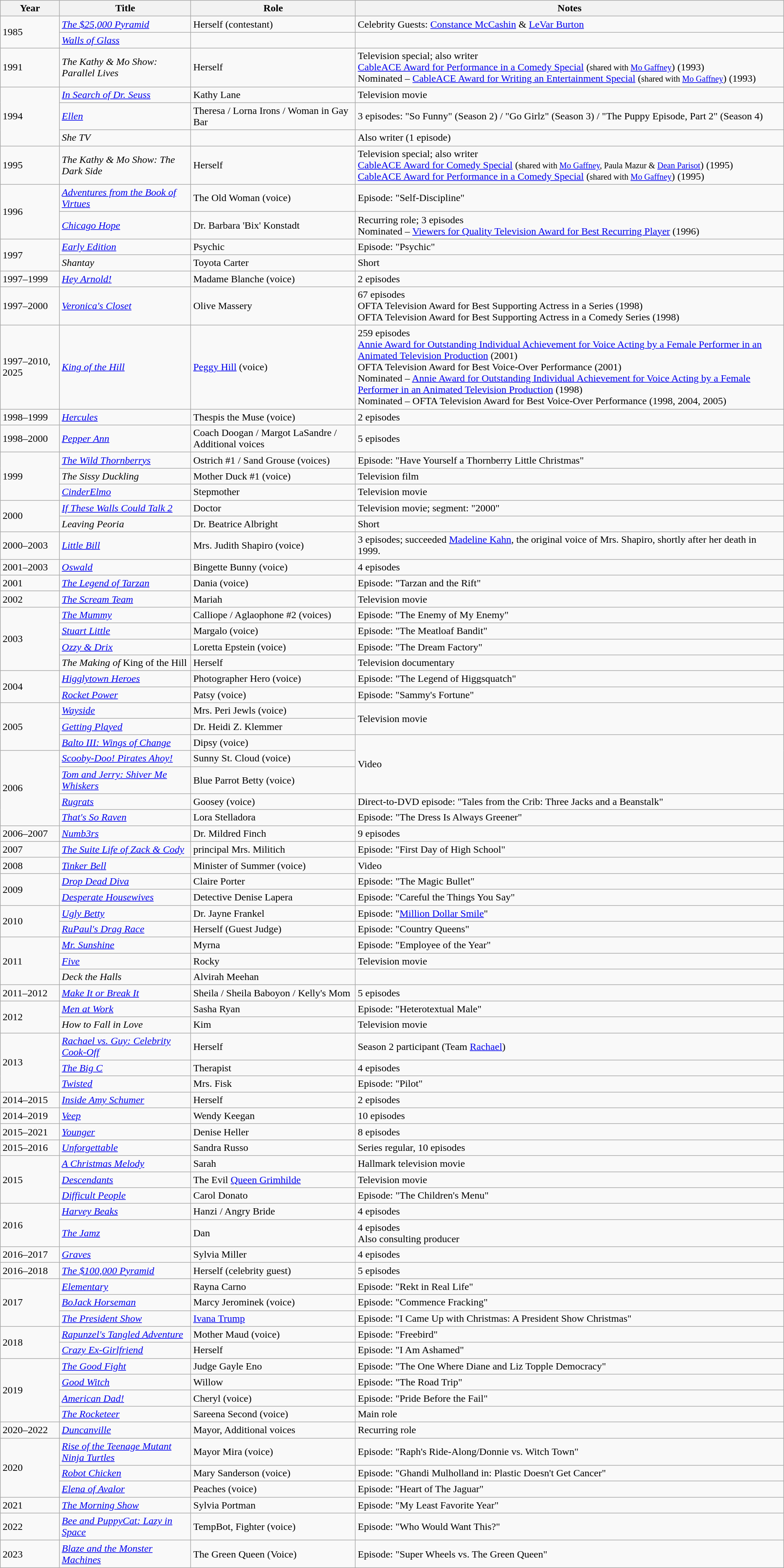<table class="wikitable sortable">
<tr>
<th>Year</th>
<th>Title</th>
<th>Role</th>
<th>Notes</th>
</tr>
<tr>
<td rowspan=2>1985</td>
<td><em><a href='#'>The $25,000 Pyramid</a></em></td>
<td>Herself (contestant)</td>
<td>Celebrity Guests: <a href='#'>Constance McCashin</a> & <a href='#'>LeVar Burton</a></td>
</tr>
<tr>
<td><em><a href='#'>Walls of Glass</a></em></td>
<td></td>
<td></td>
</tr>
<tr>
<td>1991</td>
<td><em>The Kathy & Mo Show: Parallel Lives</em></td>
<td>Herself</td>
<td>Television special; also writer<br><a href='#'>CableACE Award for Performance in a Comedy Special</a> (<small>shared with <a href='#'>Mo Gaffney</a></small>) (1993)<br>Nominated – <a href='#'>CableACE Award for Writing an Entertainment Special</a> (<small>shared with <a href='#'>Mo Gaffney</a></small>) (1993)</td>
</tr>
<tr>
<td rowspan=3>1994</td>
<td><em><a href='#'>In Search of Dr. Seuss</a></em></td>
<td>Kathy Lane</td>
<td>Television movie</td>
</tr>
<tr>
<td><em><a href='#'>Ellen</a></em></td>
<td>Theresa / Lorna Irons / Woman in Gay Bar</td>
<td>3 episodes: "So Funny" (Season 2) / "Go Girlz" (Season 3) / "The Puppy Episode, Part 2" (Season 4)</td>
</tr>
<tr>
<td><em>She TV</em></td>
<td></td>
<td>Also writer (1 episode)</td>
</tr>
<tr>
<td>1995</td>
<td><em>The Kathy & Mo Show: The Dark Side</em></td>
<td>Herself</td>
<td>Television special; also writer<br><a href='#'>CableACE Award for Comedy Special</a> (<small>shared with <a href='#'>Mo Gaffney</a>, Paula Mazur & <a href='#'>Dean Parisot</a></small>) (1995)<br><a href='#'>CableACE Award for Performance in a Comedy Special</a> (<small>shared with <a href='#'>Mo Gaffney</a></small>) (1995)</td>
</tr>
<tr>
<td rowspan=2>1996</td>
<td><em><a href='#'>Adventures from the Book of Virtues</a></em></td>
<td>The Old Woman (voice)</td>
<td>Episode: "Self-Discipline"</td>
</tr>
<tr>
<td><em><a href='#'>Chicago Hope</a></em></td>
<td>Dr. Barbara 'Bix' Konstadt</td>
<td>Recurring role; 3 episodes<br>Nominated – <a href='#'>Viewers for Quality Television Award for Best Recurring Player</a> (1996)</td>
</tr>
<tr>
<td rowspan=2>1997</td>
<td><em><a href='#'>Early Edition</a></em></td>
<td>Psychic</td>
<td>Episode: "Psychic"</td>
</tr>
<tr>
<td><em>Shantay</em></td>
<td>Toyota Carter</td>
<td>Short</td>
</tr>
<tr>
<td>1997–1999</td>
<td><em><a href='#'>Hey Arnold!</a></em></td>
<td>Madame Blanche (voice)</td>
<td>2 episodes</td>
</tr>
<tr>
<td>1997–2000</td>
<td><em><a href='#'>Veronica's Closet</a></em></td>
<td>Olive Massery</td>
<td>67 episodes<br>OFTA Television Award for Best Supporting Actress in a Series (1998)<br>OFTA Television Award for Best Supporting Actress in a Comedy Series (1998)</td>
</tr>
<tr>
<td>1997–2010, 2025</td>
<td><em><a href='#'>King of the Hill</a></em></td>
<td><a href='#'>Peggy Hill</a> (voice)</td>
<td>259 episodes<br><a href='#'>Annie Award for Outstanding Individual Achievement for Voice Acting by a Female Performer in an Animated Television Production</a> (2001)<br>OFTA Television Award for Best Voice-Over Performance (2001)<br>Nominated – <a href='#'>Annie Award for Outstanding Individual Achievement for Voice Acting by a Female Performer in an Animated Television Production</a> (1998)<br>Nominated – OFTA Television Award for Best Voice-Over Performance (1998, 2004, 2005)</td>
</tr>
<tr>
<td>1998–1999</td>
<td><em><a href='#'>Hercules</a></em></td>
<td>Thespis the Muse (voice)</td>
<td>2 episodes</td>
</tr>
<tr>
<td>1998–2000</td>
<td><em><a href='#'>Pepper Ann</a></em></td>
<td>Coach Doogan / Margot LaSandre / Additional voices</td>
<td>5 episodes</td>
</tr>
<tr>
<td rowspan=3>1999</td>
<td><em><a href='#'>The Wild Thornberrys</a></em></td>
<td>Ostrich #1 / Sand Grouse (voices)</td>
<td>Episode: "Have Yourself a Thornberry Little Christmas"</td>
</tr>
<tr>
<td><em>The Sissy Duckling</em></td>
<td>Mother Duck #1 (voice)</td>
<td>Television film</td>
</tr>
<tr>
<td><em><a href='#'>CinderElmo</a></em></td>
<td>Stepmother</td>
<td>Television movie</td>
</tr>
<tr>
<td rowspan=2>2000</td>
<td><em><a href='#'>If These Walls Could Talk 2</a></em></td>
<td>Doctor</td>
<td>Television movie; segment: "2000"</td>
</tr>
<tr>
<td><em>Leaving Peoria</em></td>
<td>Dr. Beatrice Albright</td>
<td>Short</td>
</tr>
<tr>
<td>2000–2003</td>
<td><em><a href='#'>Little Bill</a></em></td>
<td>Mrs. Judith Shapiro (voice)</td>
<td>3 episodes; succeeded <a href='#'>Madeline Kahn</a>, the original voice of Mrs. Shapiro, shortly after her death in 1999.</td>
</tr>
<tr>
<td>2001–2003</td>
<td><em><a href='#'>Oswald</a></em></td>
<td>Bingette Bunny (voice)</td>
<td>4 episodes</td>
</tr>
<tr>
<td>2001</td>
<td><em><a href='#'>The Legend of Tarzan</a></em></td>
<td>Dania (voice)</td>
<td>Episode: "Tarzan and the Rift"</td>
</tr>
<tr>
<td>2002</td>
<td><em><a href='#'>The Scream Team</a></em></td>
<td>Mariah</td>
<td>Television movie</td>
</tr>
<tr>
<td rowspan=4>2003</td>
<td><em><a href='#'>The Mummy</a></em></td>
<td>Calliope / Aglaophone #2 (voices)</td>
<td>Episode: "The Enemy of My Enemy"</td>
</tr>
<tr>
<td><em><a href='#'>Stuart Little</a></em></td>
<td>Margalo (voice)</td>
<td>Episode: "The Meatloaf Bandit"</td>
</tr>
<tr>
<td><em><a href='#'>Ozzy & Drix</a></em></td>
<td>Loretta Epstein (voice)</td>
<td>Episode: "The Dream Factory"</td>
</tr>
<tr>
<td><em>The Making of</em> King of the Hill</td>
<td>Herself</td>
<td>Television documentary</td>
</tr>
<tr>
<td rowspan=2>2004</td>
<td><em><a href='#'>Higglytown Heroes</a></em></td>
<td>Photographer Hero (voice)</td>
<td>Episode: "The Legend of Higgsquatch"</td>
</tr>
<tr>
<td><em><a href='#'>Rocket Power</a></em></td>
<td>Patsy (voice)</td>
<td>Episode: "Sammy's Fortune"</td>
</tr>
<tr>
<td rowspan=3>2005</td>
<td><em><a href='#'>Wayside</a></em></td>
<td>Mrs. Peri Jewls (voice)</td>
<td rowspan="2">Television movie</td>
</tr>
<tr>
<td><em><a href='#'>Getting Played</a></em></td>
<td>Dr. Heidi Z. Klemmer</td>
</tr>
<tr>
<td><em><a href='#'>Balto III: Wings of Change</a></em></td>
<td>Dipsy (voice)</td>
<td rowspan="3">Video</td>
</tr>
<tr>
<td rowspan=4>2006</td>
<td><em><a href='#'>Scooby-Doo! Pirates Ahoy!</a></em></td>
<td>Sunny St. Cloud (voice)</td>
</tr>
<tr>
<td><em><a href='#'>Tom and Jerry: Shiver Me Whiskers</a></em></td>
<td>Blue Parrot Betty (voice)</td>
</tr>
<tr>
<td><em><a href='#'>Rugrats</a></em></td>
<td>Goosey (voice)</td>
<td>Direct-to-DVD episode: "Tales from the Crib: Three Jacks and a Beanstalk"</td>
</tr>
<tr>
<td><em><a href='#'>That's So Raven</a></em></td>
<td>Lora Stelladora</td>
<td>Episode: "The Dress Is Always Greener"</td>
</tr>
<tr>
<td>2006–2007</td>
<td><em><a href='#'>Numb3rs</a></em></td>
<td>Dr. Mildred Finch</td>
<td>9 episodes</td>
</tr>
<tr>
<td>2007</td>
<td><em><a href='#'>The Suite Life of Zack & Cody</a></em></td>
<td>principal Mrs. Militich</td>
<td>Episode: "First Day of High School"</td>
</tr>
<tr>
<td>2008</td>
<td><em><a href='#'>Tinker Bell</a></em></td>
<td>Minister of Summer (voice)</td>
<td>Video</td>
</tr>
<tr>
<td rowspan="2">2009</td>
<td><em><a href='#'>Drop Dead Diva</a></em></td>
<td>Claire Porter</td>
<td>Episode: "The Magic Bullet"</td>
</tr>
<tr>
<td><em><a href='#'>Desperate Housewives</a></em></td>
<td>Detective Denise Lapera</td>
<td>Episode: "Careful the Things You Say"</td>
</tr>
<tr>
<td rowspan="2">2010</td>
<td><em><a href='#'>Ugly Betty</a></em></td>
<td>Dr. Jayne Frankel</td>
<td>Episode: "<a href='#'>Million Dollar Smile</a>"</td>
</tr>
<tr>
<td><em><a href='#'>RuPaul's Drag Race</a></em></td>
<td>Herself (Guest Judge)</td>
<td>Episode: "Country Queens"</td>
</tr>
<tr>
<td rowspan="3">2011</td>
<td><em><a href='#'>Mr. Sunshine</a></em></td>
<td>Myrna</td>
<td>Episode: "Employee of the Year"</td>
</tr>
<tr>
<td><em><a href='#'>Five</a></em></td>
<td>Rocky</td>
<td>Television movie</td>
</tr>
<tr>
<td><em>Deck the Halls</em></td>
<td>Alvirah Meehan</td>
<td></td>
</tr>
<tr>
<td>2011–2012</td>
<td><em><a href='#'>Make It or Break It</a></em></td>
<td>Sheila / Sheila Baboyon / Kelly's Mom</td>
<td>5 episodes</td>
</tr>
<tr>
<td rowspan="2">2012</td>
<td><em><a href='#'>Men at Work</a></em></td>
<td>Sasha Ryan</td>
<td>Episode: "Heterotextual Male"</td>
</tr>
<tr>
<td><em>How to Fall in Love</em></td>
<td>Kim</td>
<td>Television movie</td>
</tr>
<tr>
<td rowspan="3">2013</td>
<td><em><a href='#'>Rachael vs. Guy: Celebrity Cook-Off</a> </em></td>
<td>Herself</td>
<td>Season 2 participant (Team <a href='#'>Rachael</a>)</td>
</tr>
<tr>
<td><em><a href='#'>The Big C</a></em></td>
<td>Therapist</td>
<td>4 episodes</td>
</tr>
<tr>
<td><em><a href='#'>Twisted</a></em></td>
<td>Mrs. Fisk</td>
<td>Episode: "Pilot"</td>
</tr>
<tr>
<td>2014–2015</td>
<td><em><a href='#'>Inside Amy Schumer</a></em></td>
<td>Herself</td>
<td>2 episodes</td>
</tr>
<tr>
<td>2014–2019</td>
<td><em><a href='#'>Veep</a></em></td>
<td>Wendy Keegan</td>
<td>10 episodes</td>
</tr>
<tr>
<td>2015–2021</td>
<td><em><a href='#'>Younger</a></em></td>
<td>Denise Heller</td>
<td>8 episodes</td>
</tr>
<tr>
<td>2015–2016</td>
<td><em><a href='#'>Unforgettable</a></em></td>
<td>Sandra Russo</td>
<td>Series regular, 10 episodes</td>
</tr>
<tr>
<td rowspan=3>2015</td>
<td><em><a href='#'>A Christmas Melody</a></em></td>
<td>Sarah</td>
<td>Hallmark television movie</td>
</tr>
<tr>
<td><em><a href='#'>Descendants</a></em></td>
<td>The Evil <a href='#'>Queen Grimhilde</a></td>
<td>Television movie</td>
</tr>
<tr>
<td><em><a href='#'>Difficult People</a></em></td>
<td>Carol Donato</td>
<td>Episode: "The Children's Menu"</td>
</tr>
<tr>
<td rowspan=2>2016</td>
<td><em><a href='#'>Harvey Beaks</a></em></td>
<td>Hanzi / Angry Bride</td>
<td>4 episodes</td>
</tr>
<tr>
<td><em><a href='#'>The Jamz</a></em></td>
<td>Dan</td>
<td>4 episodes<br>Also consulting producer</td>
</tr>
<tr>
<td>2016–2017</td>
<td><em><a href='#'>Graves</a></em></td>
<td>Sylvia Miller</td>
<td>4 episodes</td>
</tr>
<tr>
<td>2016–2018</td>
<td><em><a href='#'>The $100,000 Pyramid</a></em></td>
<td>Herself (celebrity guest)</td>
<td>5 episodes</td>
</tr>
<tr>
<td rowspan=3>2017</td>
<td><em><a href='#'>Elementary</a></em></td>
<td>Rayna Carno</td>
<td>Episode: "Rekt in Real Life"</td>
</tr>
<tr>
<td><em><a href='#'>BoJack Horseman</a></em></td>
<td>Marcy Jerominek (voice)</td>
<td>Episode: "Commence Fracking"</td>
</tr>
<tr>
<td><em><a href='#'>The President Show</a></em></td>
<td><a href='#'>Ivana Trump</a></td>
<td>Episode: "I Came Up with Christmas: A President Show Christmas"</td>
</tr>
<tr>
<td rowspan=2>2018</td>
<td><em><a href='#'>Rapunzel's Tangled Adventure</a></em></td>
<td>Mother Maud (voice)</td>
<td>Episode: "Freebird"</td>
</tr>
<tr>
<td><em><a href='#'>Crazy Ex-Girlfriend</a></em></td>
<td>Herself</td>
<td>Episode: "I Am Ashamed"</td>
</tr>
<tr>
<td rowspan=4>2019</td>
<td><em><a href='#'>The Good Fight</a></em></td>
<td>Judge Gayle Eno</td>
<td>Episode: "The One Where Diane and Liz Topple Democracy"</td>
</tr>
<tr>
<td><em><a href='#'>Good Witch</a></em></td>
<td>Willow</td>
<td>Episode: "The Road Trip"</td>
</tr>
<tr>
<td><em><a href='#'>American Dad!</a></em></td>
<td>Cheryl (voice)</td>
<td>Episode: "Pride Before the Fail"</td>
</tr>
<tr>
<td><em><a href='#'>The Rocketeer</a></em></td>
<td>Sareena Second (voice)</td>
<td>Main role</td>
</tr>
<tr>
<td>2020–2022</td>
<td><em><a href='#'>Duncanville</a></em></td>
<td>Mayor, Additional voices</td>
<td>Recurring role</td>
</tr>
<tr>
<td rowspan=3>2020</td>
<td><em><a href='#'>Rise of the Teenage Mutant Ninja Turtles</a></em></td>
<td>Mayor Mira (voice)</td>
<td>Episode: "Raph's Ride-Along/Donnie vs. Witch Town"</td>
</tr>
<tr>
<td><em><a href='#'>Robot Chicken</a></em></td>
<td>Mary Sanderson (voice)</td>
<td>Episode: "Ghandi Mulholland in: Plastic Doesn't Get Cancer"</td>
</tr>
<tr>
<td><em><a href='#'>Elena of Avalor</a></em></td>
<td>Peaches (voice)</td>
<td>Episode: "Heart of The Jaguar"</td>
</tr>
<tr>
<td>2021</td>
<td><em><a href='#'>The Morning Show</a></em></td>
<td>Sylvia Portman</td>
<td>Episode: "My Least Favorite Year"</td>
</tr>
<tr>
<td>2022</td>
<td><em><a href='#'>Bee and PuppyCat: Lazy in Space</a></em></td>
<td>TempBot, Fighter (voice)</td>
<td>Episode: "Who Would Want This?"</td>
</tr>
<tr>
<td>2023</td>
<td><em><a href='#'>Blaze and the Monster Machines</a></em></td>
<td>The Green Queen (Voice)</td>
<td>Episode: "Super Wheels vs. The Green Queen"</td>
</tr>
</table>
